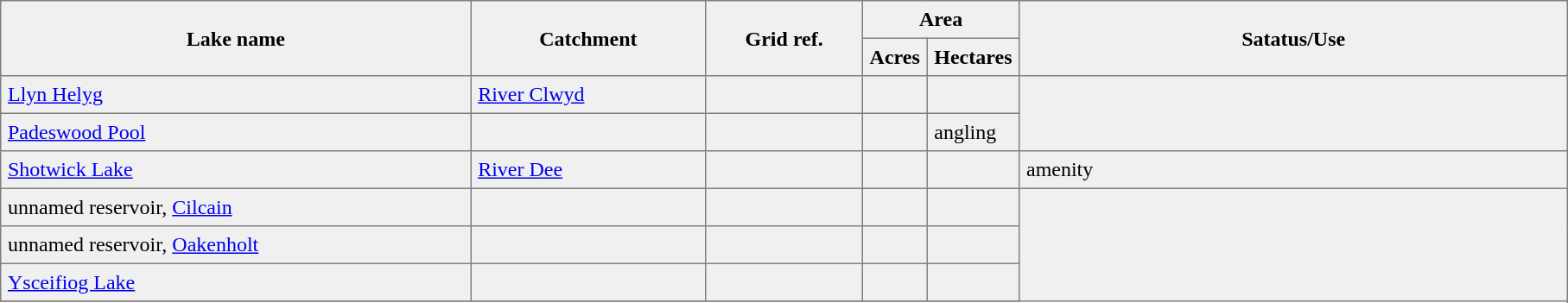<table border=1 cellspacing=0 cellpadding=5 style="border-collapse: collapse; background:#f0f0f0;" class="sortable">
<tr>
<th rowspan=2 width=30%>Lake name</th>
<th rowspan=2 width=15%>Catchment</th>
<th rowspan=2 width=10%>Grid ref.</th>
<th colspan=2 width=10%>Area</th>
<th rowspan=2 width=35%>Satatus/Use</th>
</tr>
<tr>
<th>Acres</th>
<th>Hectares</th>
</tr>
<tr>
<td><a href='#'>Llyn Helyg</a></td>
<td><a href='#'>River Clwyd</a></td>
<td></td>
<td></td>
<td></td>
</tr>
<tr>
<td><a href='#'>Padeswood Pool</a></td>
<td></td>
<td></td>
<td></td>
<td>angling</td>
</tr>
<tr>
<td><a href='#'>Shotwick Lake</a></td>
<td><a href='#'>River Dee</a></td>
<td></td>
<td></td>
<td></td>
<td>amenity</td>
</tr>
<tr>
<td>unnamed reservoir, <a href='#'>Cilcain</a></td>
<td></td>
<td></td>
<td></td>
<td></td>
</tr>
<tr>
<td>unnamed reservoir, <a href='#'>Oakenholt</a></td>
<td></td>
<td></td>
<td></td>
<td></td>
</tr>
<tr>
<td><a href='#'>Ysceifiog Lake</a></td>
<td></td>
<td></td>
<td></td>
<td></td>
</tr>
<tr>
</tr>
</table>
